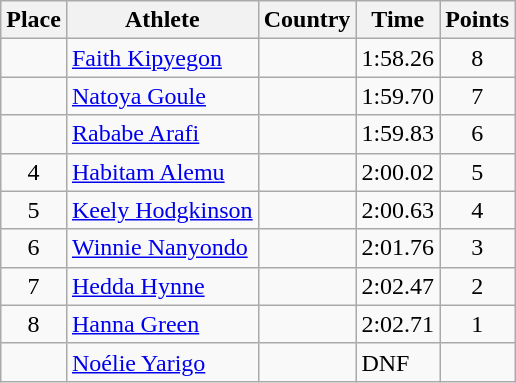<table class="wikitable">
<tr>
<th>Place</th>
<th>Athlete</th>
<th>Country</th>
<th>Time</th>
<th>Points</th>
</tr>
<tr>
<td align=center></td>
<td><a href='#'>Faith Kipyegon</a></td>
<td></td>
<td>1:58.26</td>
<td align=center>8</td>
</tr>
<tr>
<td align=center></td>
<td><a href='#'>Natoya Goule</a></td>
<td></td>
<td>1:59.70</td>
<td align=center>7</td>
</tr>
<tr>
<td align=center></td>
<td><a href='#'>Rababe Arafi</a></td>
<td></td>
<td>1:59.83</td>
<td align=center>6</td>
</tr>
<tr>
<td align=center>4</td>
<td><a href='#'>Habitam Alemu</a></td>
<td></td>
<td>2:00.02</td>
<td align=center>5</td>
</tr>
<tr>
<td align=center>5</td>
<td><a href='#'>Keely Hodgkinson</a></td>
<td></td>
<td>2:00.63</td>
<td align=center>4</td>
</tr>
<tr>
<td align=center>6</td>
<td><a href='#'>Winnie Nanyondo</a></td>
<td></td>
<td>2:01.76</td>
<td align=center>3</td>
</tr>
<tr>
<td align=center>7</td>
<td><a href='#'>Hedda Hynne</a></td>
<td></td>
<td>2:02.47</td>
<td align=center>2</td>
</tr>
<tr>
<td align=center>8</td>
<td><a href='#'>Hanna Green</a></td>
<td></td>
<td>2:02.71</td>
<td align=center>1</td>
</tr>
<tr>
<td align=center></td>
<td><a href='#'>Noélie Yarigo</a></td>
<td></td>
<td>DNF</td>
<td align=center></td>
</tr>
</table>
